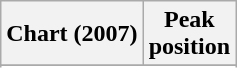<table class="wikitable sortable plainrowheaders" style="text-align:center">
<tr>
<th scope="col">Chart (2007)</th>
<th scope="col">Peak<br> position</th>
</tr>
<tr>
</tr>
<tr>
</tr>
</table>
